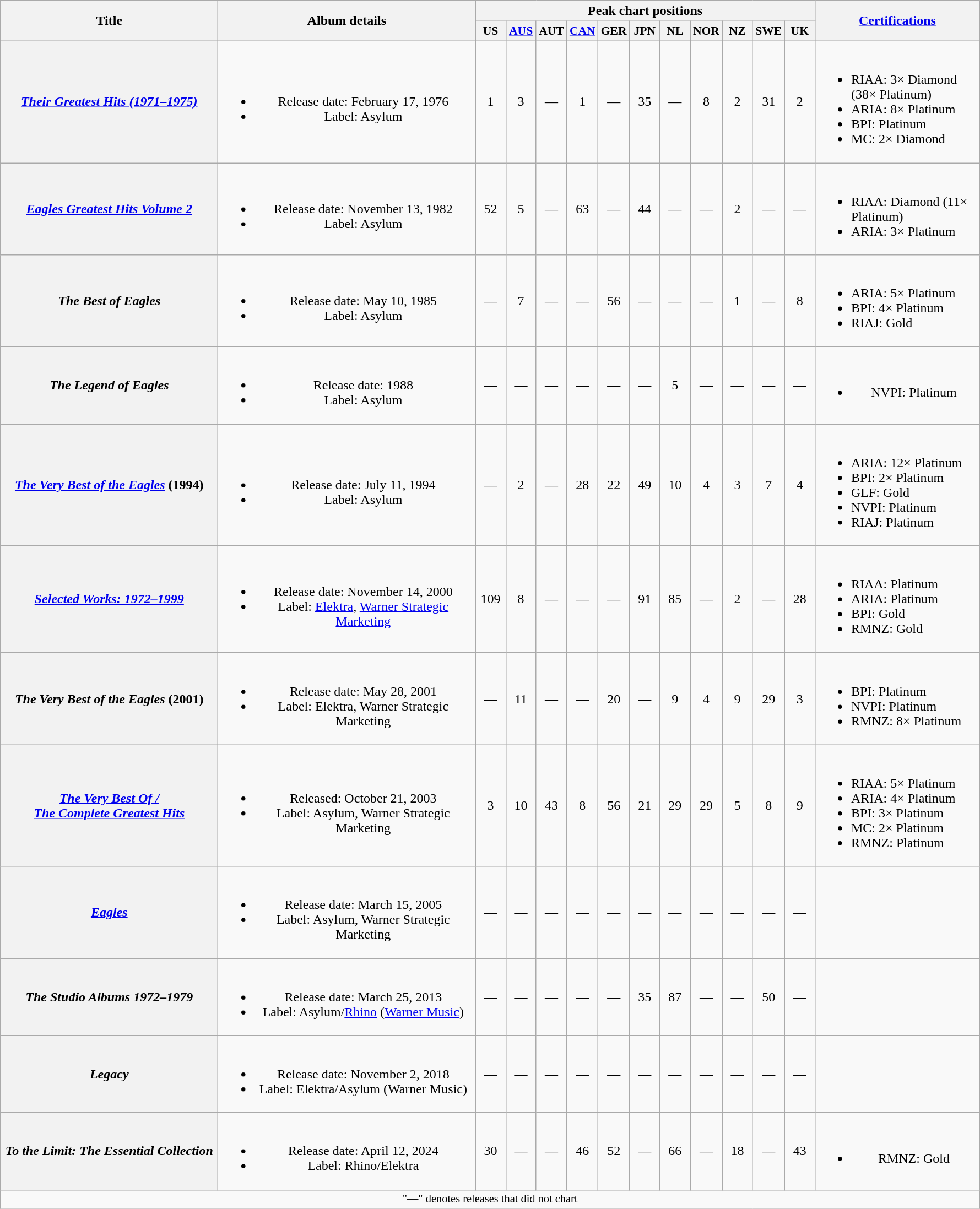<table class="wikitable plainrowheaders" style="text-align:center;">
<tr>
<th rowspan="2" style="width:16em;">Title</th>
<th rowspan="2" style="width:19em;">Album details</th>
<th colspan="11">Peak chart positions</th>
<th rowspan="2" style="width:12em;"><a href='#'>Certifications</a></th>
</tr>
<tr style="font-size:90%;">
<th width="30">US<br></th>
<th width="30"><a href='#'>AUS</a><br></th>
<th width="30">AUT<br></th>
<th width="30"><a href='#'>CAN</a><br></th>
<th width="25">GER<br></th>
<th width="30">JPN<br></th>
<th width="30">NL<br></th>
<th width="30">NOR<br></th>
<th width="30">NZ<br></th>
<th width="30">SWE<br></th>
<th width="30">UK<br></th>
</tr>
<tr>
<th scope="row"><em><a href='#'>Their Greatest Hits (1971–1975)</a></em></th>
<td><br><ul><li>Release date: February 17, 1976</li><li>Label: Asylum</li></ul></td>
<td>1</td>
<td>3</td>
<td>—</td>
<td>1</td>
<td>—</td>
<td>35</td>
<td>—</td>
<td>8</td>
<td>2</td>
<td>31</td>
<td>2</td>
<td align="left"><br><ul><li>RIAA: 3× Diamond (38× Platinum)</li><li>ARIA: 8× Platinum</li><li>BPI: Platinum</li><li>MC: 2× Diamond</li></ul></td>
</tr>
<tr>
<th scope="row"><em><a href='#'>Eagles Greatest Hits Volume 2</a></em></th>
<td><br><ul><li>Release date: November 13, 1982</li><li>Label: Asylum</li></ul></td>
<td>52</td>
<td>5</td>
<td>—</td>
<td>63</td>
<td>—</td>
<td>44</td>
<td>—</td>
<td>—</td>
<td>2</td>
<td>—</td>
<td>—</td>
<td align="left"><br><ul><li>RIAA: Diamond (11× Platinum)</li><li>ARIA: 3× Platinum</li></ul></td>
</tr>
<tr>
<th scope="row"><em>The Best of Eagles</em></th>
<td><br><ul><li>Release date: May 10, 1985</li><li>Label: Asylum</li></ul></td>
<td>—</td>
<td>7</td>
<td>—</td>
<td>—</td>
<td>56</td>
<td>—</td>
<td>—</td>
<td>—</td>
<td>1</td>
<td>—</td>
<td>8</td>
<td align="left"><br><ul><li>ARIA: 5× Platinum</li><li>BPI: 4× Platinum</li><li>RIAJ: Gold</li></ul></td>
</tr>
<tr>
<th scope="row"><em>The Legend of Eagles</em></th>
<td><br><ul><li>Release date: 1988</li><li>Label: Asylum</li></ul></td>
<td>—</td>
<td>—</td>
<td>—</td>
<td>—</td>
<td>—</td>
<td>—</td>
<td>5</td>
<td>—</td>
<td>—</td>
<td>—</td>
<td>—</td>
<td><br><ul><li>NVPI: Platinum</li></ul></td>
</tr>
<tr>
<th scope="row"><em><a href='#'>The Very Best of the Eagles</a></em> (1994)</th>
<td><br><ul><li>Release date: July 11, 1994</li><li>Label: Asylum</li></ul></td>
<td>—</td>
<td>2</td>
<td>—</td>
<td>28</td>
<td>22</td>
<td>49</td>
<td>10</td>
<td>4</td>
<td>3</td>
<td>7</td>
<td>4</td>
<td align="left"><br><ul><li>ARIA: 12× Platinum</li><li>BPI: 2× Platinum</li><li>GLF: Gold</li><li>NVPI: Platinum</li><li>RIAJ: Platinum</li></ul></td>
</tr>
<tr>
<th scope="row"><em><a href='#'>Selected Works: 1972–1999</a></em></th>
<td><br><ul><li>Release date: November 14, 2000</li><li>Label: <a href='#'>Elektra</a>, <a href='#'>Warner Strategic Marketing</a></li></ul></td>
<td>109</td>
<td>8<br></td>
<td>—</td>
<td>—</td>
<td>—</td>
<td>91</td>
<td>85</td>
<td>—</td>
<td>2</td>
<td>—</td>
<td>28</td>
<td align="left"><br><ul><li>RIAA: Platinum</li><li>ARIA: Platinum</li><li>BPI: Gold</li><li>RMNZ: Gold</li></ul></td>
</tr>
<tr>
<th scope="row"><em>The Very Best of the Eagles</em> (2001)</th>
<td><br><ul><li>Release date: May 28, 2001</li><li>Label: Elektra, Warner Strategic Marketing</li></ul></td>
<td>—</td>
<td>11</td>
<td>—</td>
<td>—</td>
<td>20</td>
<td>—</td>
<td>9</td>
<td>4</td>
<td>9</td>
<td>29</td>
<td>3</td>
<td align="left"><br><ul><li>BPI: Platinum</li><li>NVPI: Platinum</li><li>RMNZ: 8× Platinum</li></ul></td>
</tr>
<tr>
<th scope="row"><em><a href='#'>The Very Best Of /<br>The Complete Greatest Hits</a></em></th>
<td><br><ul><li>Released: October 21, 2003</li><li>Label: Asylum, Warner Strategic Marketing</li></ul></td>
<td>3</td>
<td>10</td>
<td>43</td>
<td>8</td>
<td>56</td>
<td>21</td>
<td>29</td>
<td>29</td>
<td>5</td>
<td>8</td>
<td>9</td>
<td align="left"><br><ul><li>RIAA: 5× Platinum</li><li>ARIA: 4× Platinum</li><li>BPI: 3× Platinum</li><li>MC: 2× Platinum</li><li>RMNZ: Platinum</li></ul></td>
</tr>
<tr>
<th scope="row"><em><a href='#'>Eagles</a></em></th>
<td><br><ul><li>Release date: March 15, 2005</li><li>Label: Asylum, Warner Strategic Marketing</li></ul></td>
<td>—</td>
<td>—</td>
<td>—</td>
<td>—</td>
<td>—</td>
<td>—</td>
<td>—</td>
<td>—</td>
<td>—</td>
<td>—</td>
<td>—</td>
<td></td>
</tr>
<tr>
<th scope="row"><em>The Studio Albums 1972–1979</em></th>
<td><br><ul><li>Release date: March 25, 2013</li><li>Label: Asylum/<a href='#'>Rhino</a> (<a href='#'>Warner Music</a>)</li></ul></td>
<td>—</td>
<td>—</td>
<td>—</td>
<td>—</td>
<td>—</td>
<td>35</td>
<td>87</td>
<td>—</td>
<td>—</td>
<td>50<br></td>
<td>—</td>
<td></td>
</tr>
<tr>
<th scope="row"><em>Legacy</em></th>
<td><br><ul><li>Release date: November 2, 2018</li><li>Label: Elektra/Asylum (Warner Music)</li></ul></td>
<td>—</td>
<td>—</td>
<td>—</td>
<td>—</td>
<td>—</td>
<td>—</td>
<td>—</td>
<td>—</td>
<td>—</td>
<td>—</td>
<td>—</td>
<td></td>
</tr>
<tr>
<th scope="row"><em>To the Limit: The Essential Collection</em></th>
<td><br><ul><li>Release date: April 12, 2024</li><li>Label: Rhino/Elektra</li></ul></td>
<td>30</td>
<td>—</td>
<td>—</td>
<td>46</td>
<td>52</td>
<td>—</td>
<td>66</td>
<td>—</td>
<td>18<br></td>
<td>—</td>
<td>43</td>
<td><br><ul><li>RMNZ: Gold</li></ul></td>
</tr>
<tr>
<td colspan="16" style="font-size:85%">"—" denotes releases that did not chart</td>
</tr>
</table>
